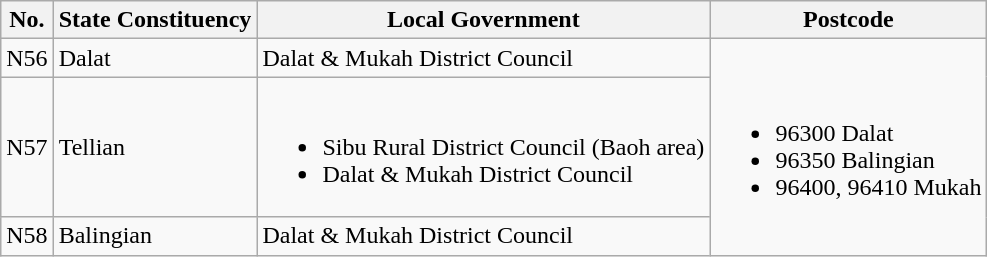<table class="wikitable">
<tr>
<th>No.</th>
<th>State Constituency</th>
<th>Local Government</th>
<th>Postcode</th>
</tr>
<tr>
<td>N56</td>
<td>Dalat</td>
<td>Dalat & Mukah District Council</td>
<td rowspan="3"><br><ul><li>96300 Dalat</li><li>96350 Balingian</li><li>96400, 96410 Mukah</li></ul></td>
</tr>
<tr>
<td>N57</td>
<td>Tellian</td>
<td><br><ul><li>Sibu Rural District Council (Baoh area)</li><li>Dalat & Mukah District Council</li></ul></td>
</tr>
<tr>
<td>N58</td>
<td>Balingian</td>
<td>Dalat & Mukah District Council</td>
</tr>
</table>
